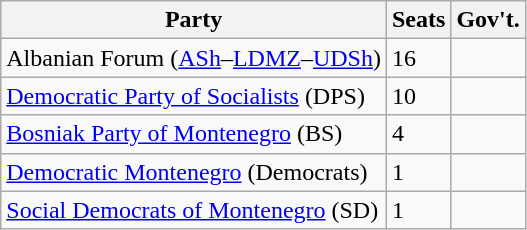<table class="wikitable">
<tr>
<th>Party</th>
<th>Seats</th>
<th>Gov't.</th>
</tr>
<tr>
<td>Albanian Forum (<a href='#'>ASh</a>–<a href='#'>LDMZ</a>–<a href='#'>UDSh</a>)</td>
<td>16</td>
<td></td>
</tr>
<tr>
<td><a href='#'>Democratic Party of Socialists</a> (DPS)</td>
<td>10</td>
<td></td>
</tr>
<tr>
<td><a href='#'>Bosniak Party of Montenegro</a> (BS)</td>
<td>4</td>
<td></td>
</tr>
<tr>
<td><a href='#'>Democratic Montenegro</a> (Democrats)</td>
<td>1</td>
<td></td>
</tr>
<tr>
<td><a href='#'>Social Democrats of Montenegro</a> (SD)</td>
<td>1</td>
<td></td>
</tr>
</table>
